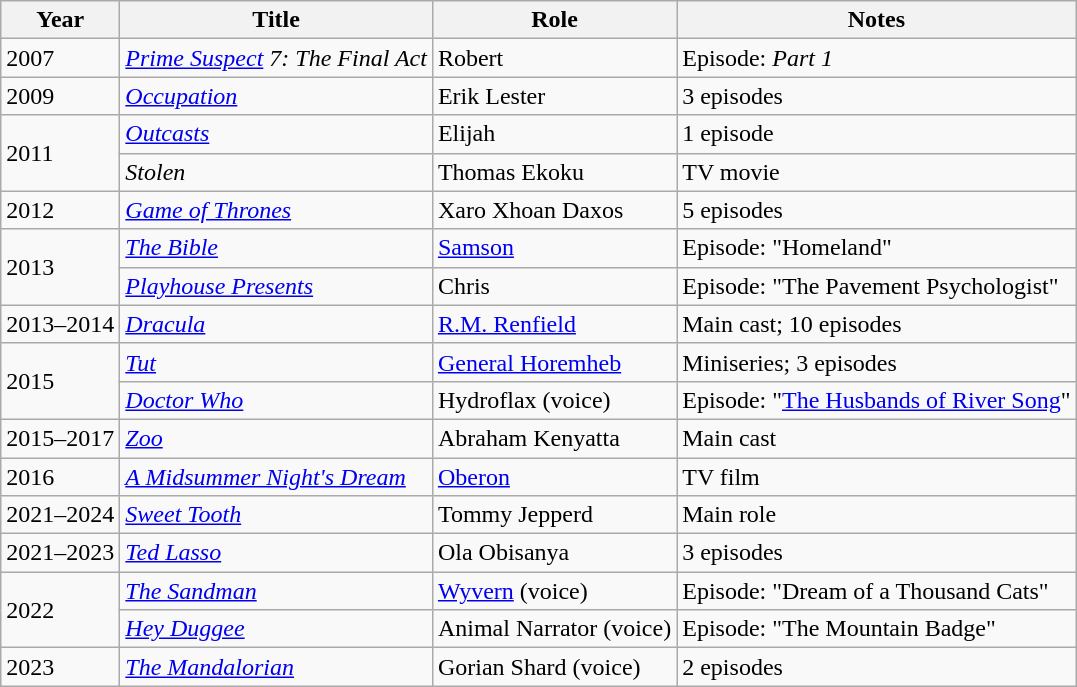<table class = "wikitable sortable">
<tr>
<th>Year</th>
<th>Title</th>
<th>Role</th>
<th>Notes</th>
</tr>
<tr>
<td>2007</td>
<td><em><a href='#'>Prime Suspect</a> 7: The Final Act</em></td>
<td>Robert</td>
<td>Episode: <em>Part 1</em></td>
</tr>
<tr>
<td>2009</td>
<td><em><a href='#'>Occupation</a></em></td>
<td>Erik Lester</td>
<td>3 episodes</td>
</tr>
<tr>
<td rowspan="2">2011</td>
<td><em><a href='#'>Outcasts</a></em></td>
<td>Elijah</td>
<td>1 episode</td>
</tr>
<tr>
<td><em>Stolen</em></td>
<td>Thomas Ekoku</td>
<td>TV movie</td>
</tr>
<tr>
<td>2012</td>
<td><em><a href='#'>Game of Thrones</a></em></td>
<td>Xaro Xhoan Daxos</td>
<td>5 episodes</td>
</tr>
<tr>
<td rowspan="2">2013</td>
<td><em><a href='#'>The Bible</a></em></td>
<td><a href='#'>Samson</a></td>
<td>Episode: "Homeland"</td>
</tr>
<tr>
<td><em><a href='#'>Playhouse Presents</a></em></td>
<td>Chris</td>
<td>Episode: "The Pavement Psychologist"</td>
</tr>
<tr>
<td>2013–2014</td>
<td><em><a href='#'>Dracula</a></em></td>
<td><a href='#'>R.M. Renfield</a></td>
<td>Main cast; 10 episodes</td>
</tr>
<tr>
<td rowspan="2">2015</td>
<td><em><a href='#'>Tut</a></em></td>
<td><a href='#'>General Horemheb</a></td>
<td>Miniseries; 3 episodes</td>
</tr>
<tr>
<td><em><a href='#'>Doctor Who</a></em></td>
<td>Hydroflax (voice)</td>
<td>Episode: "<a href='#'>The Husbands of River Song</a>"</td>
</tr>
<tr>
<td>2015–2017</td>
<td><em><a href='#'>Zoo</a></em></td>
<td>Abraham Kenyatta</td>
<td>Main cast</td>
</tr>
<tr>
<td>2016</td>
<td><em><a href='#'>A Midsummer Night's Dream</a></em></td>
<td><a href='#'>Oberon</a></td>
<td>TV film</td>
</tr>
<tr>
<td>2021–2024</td>
<td><em><a href='#'>Sweet Tooth</a></em></td>
<td>Tommy Jepperd</td>
<td>Main role</td>
</tr>
<tr>
<td>2021–2023</td>
<td><em><a href='#'>Ted Lasso</a></em></td>
<td>Ola Obisanya</td>
<td>3 episodes</td>
</tr>
<tr>
<td rowspan="2">2022</td>
<td><em><a href='#'>The Sandman</a></em></td>
<td><a href='#'>Wyvern</a> (voice)</td>
<td>Episode: "Dream of a Thousand Cats"</td>
</tr>
<tr>
<td><em><a href='#'>Hey Duggee</a></em></td>
<td>Animal Narrator (voice)</td>
<td>Episode: "The Mountain Badge"</td>
</tr>
<tr>
<td>2023</td>
<td><em><a href='#'>The Mandalorian</a></em></td>
<td>Gorian Shard (voice)</td>
<td>2 episodes</td>
</tr>
</table>
